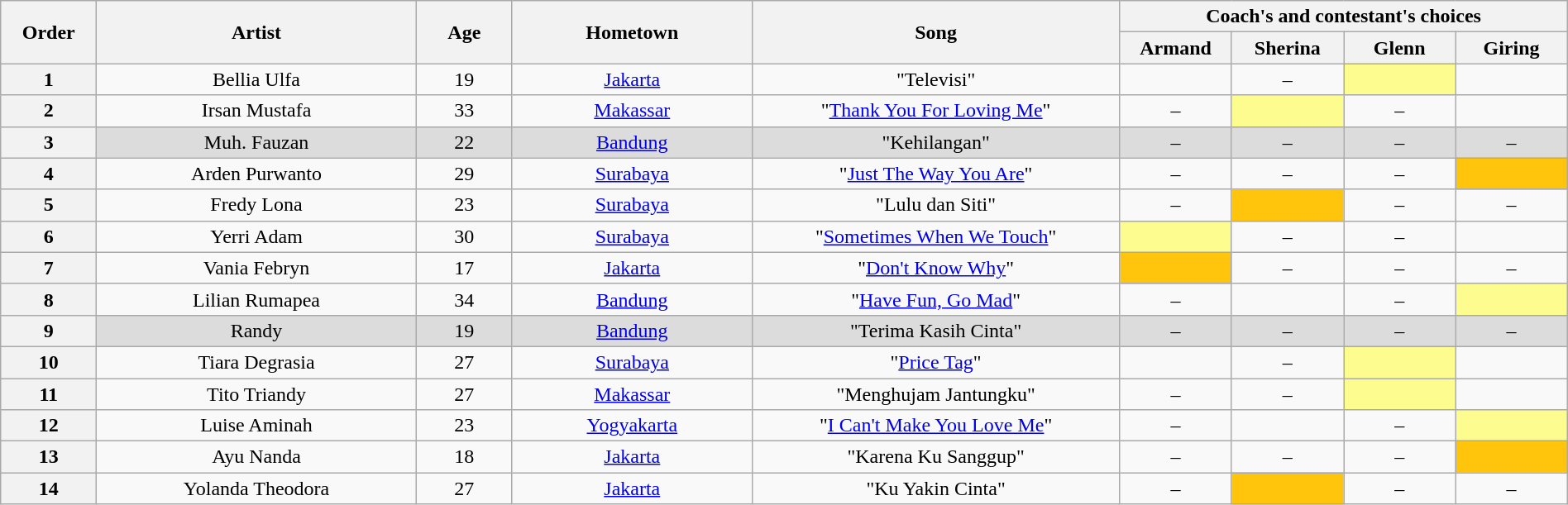<table class="wikitable" style="text-align:center; width:100%;">
<tr>
<th scope="col" rowspan="2" style="width:06%;">Order</th>
<th scope="col" rowspan="2" style="width:20%;">Artist</th>
<th scope="col" rowspan="2" style="width:06%;">Age</th>
<th scope="col" rowspan="2" style="width:15%;">Hometown</th>
<th scope="col" rowspan="2" style="width:23%;">Song</th>
<th scope="col" colspan="4" style="width:28%;">Coach's and contestant's choices</th>
</tr>
<tr>
<th widt=07%;">Armand</th>
<th width=07%;">Sherina</th>
<th width=07%;">Glenn</th>
<th width=07%;">Giring</th>
</tr>
<tr>
<th>1</th>
<td>Bellia Ulfa</td>
<td>19</td>
<td><a href='#'>Jakarta</a></td>
<td>"Televisi"</td>
<td><strong></strong></td>
<td style="text-align:center;">–</td>
<td style="background:#fdfc8f;"><strong></strong></td>
<td><strong></strong></td>
</tr>
<tr>
<th>2</th>
<td>Irsan Mustafa</td>
<td>33</td>
<td><a href='#'>Makassar</a></td>
<td>"<a href='#'>Thank You For Loving Me</a>"</td>
<td style="text-align:center;">–</td>
<td style="background:#fdfc8f;"><strong></strong></td>
<td style="text-align:center;">–</td>
<td><strong></strong></td>
</tr>
<tr>
<th>3</th>
<td style="background:#DCDCDC;">Muh. Fauzan</td>
<td style="background:#DCDCDC;">22</td>
<td style="background:#DCDCDC;"><a href='#'>Bandung</a></td>
<td style="background:#DCDCDC;">"Kehilangan"</td>
<td style="background:#DCDCDC;">–</td>
<td style="background:#DCDCDC;">–</td>
<td style="background:#DCDCDC;">–</td>
<td style="background:#DCDCDC;">–</td>
</tr>
<tr>
<th>4</th>
<td>Arden Purwanto</td>
<td>29</td>
<td><a href='#'>Surabaya</a></td>
<td>"<a href='#'>Just The Way You Are</a>"</td>
<td style="text-align:center;">–</td>
<td style="text-align:center;">–</td>
<td style="text-align:center;">–</td>
<td style="background:#FFC40C;"><strong></strong></td>
</tr>
<tr>
<th>5</th>
<td>Fredy Lona</td>
<td>23</td>
<td><a href='#'>Surabaya</a></td>
<td>"Lulu dan Siti"</td>
<td style="text-align:center;">–</td>
<td style="background:#FFC40C;"><strong></strong></td>
<td style="text-align:center;">–</td>
<td style="text-align:center;">–</td>
</tr>
<tr>
<th>6</th>
<td>Yerri Adam</td>
<td>30</td>
<td><a href='#'>Surabaya</a></td>
<td>"<a href='#'>Sometimes When We Touch</a>"</td>
<td style="background:#fdfc8f;"><strong></strong></td>
<td style="text-align:center;">–</td>
<td style="text-align:center;">–</td>
<td><strong></strong></td>
</tr>
<tr>
<th>7</th>
<td>Vania Febryn</td>
<td>17</td>
<td><a href='#'>Jakarta</a></td>
<td>"<a href='#'>Don't Know Why</a>"</td>
<td style="background:#FFC40C;"><strong></strong></td>
<td style="text-align:center;">–</td>
<td style="text-align:center;">–</td>
<td style="text-align:center;">–</td>
</tr>
<tr>
<th>8</th>
<td>Lilian Rumapea</td>
<td>34</td>
<td><a href='#'>Bandung</a></td>
<td>"<a href='#'>Have Fun, Go Mad</a>"</td>
<td style="text-align:center;">–</td>
<td><strong></strong></td>
<td style="text-align:center;">–</td>
<td style="background:#fdfc8f;"><strong></strong></td>
</tr>
<tr>
<th>9</th>
<td style="background:#DCDCDC;">Randy</td>
<td style="background:#DCDCDC;">19</td>
<td style="background:#DCDCDC;"><a href='#'>Bandung</a></td>
<td style="background:#DCDCDC;">"Terima Kasih Cinta"</td>
<td style="background:#DCDCDC;">–</td>
<td style="background:#DCDCDC;">–</td>
<td style="background:#DCDCDC;">–</td>
<td style="background:#DCDCDC;">–</td>
</tr>
<tr>
<th>10</th>
<td>Tiara Degrasia</td>
<td>27</td>
<td><a href='#'>Surabaya</a></td>
<td>"<a href='#'>Price Tag</a>"</td>
<td><strong></strong></td>
<td style="text-align:center;">–</td>
<td style="background:#fdfc8f;"><strong></strong></td>
<td><strong></strong></td>
</tr>
<tr>
<th>11</th>
<td>Tito Triandy</td>
<td>27</td>
<td><a href='#'>Makassar</a></td>
<td>"Menghujam Jantungku"</td>
<td style="text-align:center;">–</td>
<td style="text-align:center;">–</td>
<td style="background:#fdfc8f;"><strong></strong></td>
<td><strong></strong></td>
</tr>
<tr>
<th>12</th>
<td>Luise Aminah</td>
<td>23</td>
<td><a href='#'>Yogyakarta</a></td>
<td>"<a href='#'>I Can't Make You Love Me</a>"</td>
<td style="text-align:center;">–</td>
<td><strong></strong></td>
<td style="text-align:center;">–</td>
<td style="background:#fdfc8f;"><strong></strong></td>
</tr>
<tr>
<th>13</th>
<td>Ayu Nanda</td>
<td>18</td>
<td><a href='#'>Jakarta</a></td>
<td>"Karena Ku Sanggup"</td>
<td style="text-align:center;">–</td>
<td style="text-align:center;">–</td>
<td style="text-align:center;">–</td>
<td style="background:#FFC40C;"><strong></strong></td>
</tr>
<tr>
<th>14</th>
<td>Yolanda Theodora</td>
<td>27</td>
<td><a href='#'>Jakarta</a></td>
<td>"Ku Yakin Cinta"</td>
<td style="text-align:center;">–</td>
<td style="background:#FFC40C;"><strong></strong></td>
<td style="text-align:center;">–</td>
<td style="text-align:center;">–</td>
</tr>
</table>
